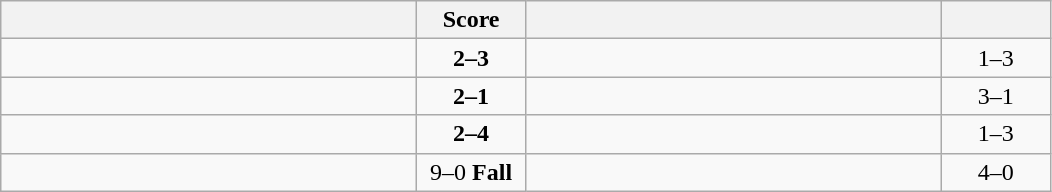<table class="wikitable" style="text-align: center; ">
<tr>
<th align="right" width="270"></th>
<th width="65">Score</th>
<th align="left" width="270"></th>
<th width="65"></th>
</tr>
<tr>
<td align="left"></td>
<td><strong>2–3</strong></td>
<td align="left"><strong></strong></td>
<td>1–3 <strong></strong></td>
</tr>
<tr>
<td align="left"><strong></strong></td>
<td><strong>2–1</strong></td>
<td align="left"></td>
<td>3–1 <strong></strong></td>
</tr>
<tr>
<td align="left"></td>
<td><strong>2–4</strong></td>
<td align="left"><strong></strong></td>
<td>1–3 <strong></strong></td>
</tr>
<tr>
<td align="left"><strong></strong></td>
<td>9–0 <strong>Fall</strong></td>
<td align="left"></td>
<td>4–0 <strong></strong></td>
</tr>
</table>
